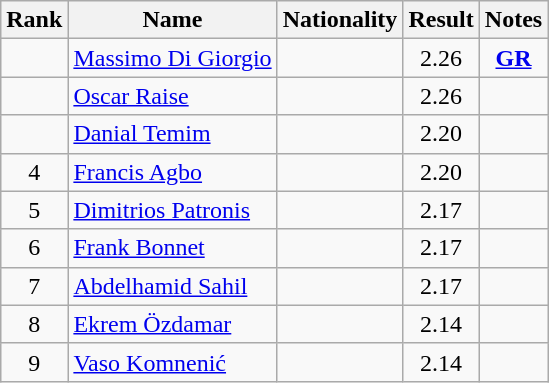<table class="wikitable sortable" style="text-align:center">
<tr>
<th>Rank</th>
<th>Name</th>
<th>Nationality</th>
<th>Result</th>
<th>Notes</th>
</tr>
<tr>
<td></td>
<td align=left><a href='#'>Massimo Di Giorgio</a></td>
<td align=left></td>
<td>2.26</td>
<td><strong><a href='#'>GR</a></strong></td>
</tr>
<tr>
<td></td>
<td align=left><a href='#'>Oscar Raise</a></td>
<td align=left></td>
<td>2.26</td>
<td></td>
</tr>
<tr>
<td></td>
<td align=left><a href='#'>Danial Temim</a></td>
<td align=left></td>
<td>2.20</td>
<td></td>
</tr>
<tr>
<td>4</td>
<td align=left><a href='#'>Francis Agbo</a></td>
<td align=left></td>
<td>2.20</td>
<td></td>
</tr>
<tr>
<td>5</td>
<td align=left><a href='#'>Dimitrios Patronis</a></td>
<td align=left></td>
<td>2.17</td>
<td></td>
</tr>
<tr>
<td>6</td>
<td align=left><a href='#'>Frank Bonnet</a></td>
<td align=left></td>
<td>2.17</td>
<td></td>
</tr>
<tr>
<td>7</td>
<td align=left><a href='#'>Abdelhamid Sahil</a></td>
<td align=left></td>
<td>2.17</td>
<td></td>
</tr>
<tr>
<td>8</td>
<td align=left><a href='#'>Ekrem Özdamar</a></td>
<td align=left></td>
<td>2.14</td>
<td></td>
</tr>
<tr>
<td>9</td>
<td align=left><a href='#'>Vaso Komnenić</a></td>
<td align=left></td>
<td>2.14</td>
<td></td>
</tr>
</table>
